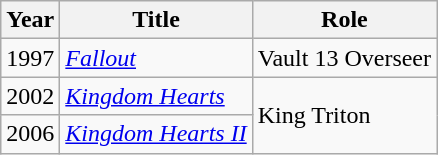<table class="wikitable sortable">
<tr>
<th>Year</th>
<th>Title</th>
<th>Role</th>
</tr>
<tr>
<td>1997</td>
<td><em><a href='#'>Fallout</a></em></td>
<td>Vault 13 Overseer</td>
</tr>
<tr>
<td>2002</td>
<td><em><a href='#'>Kingdom Hearts</a></em></td>
<td rowspan="2">King Triton</td>
</tr>
<tr>
<td>2006</td>
<td><em><a href='#'>Kingdom Hearts II</a></em></td>
</tr>
</table>
